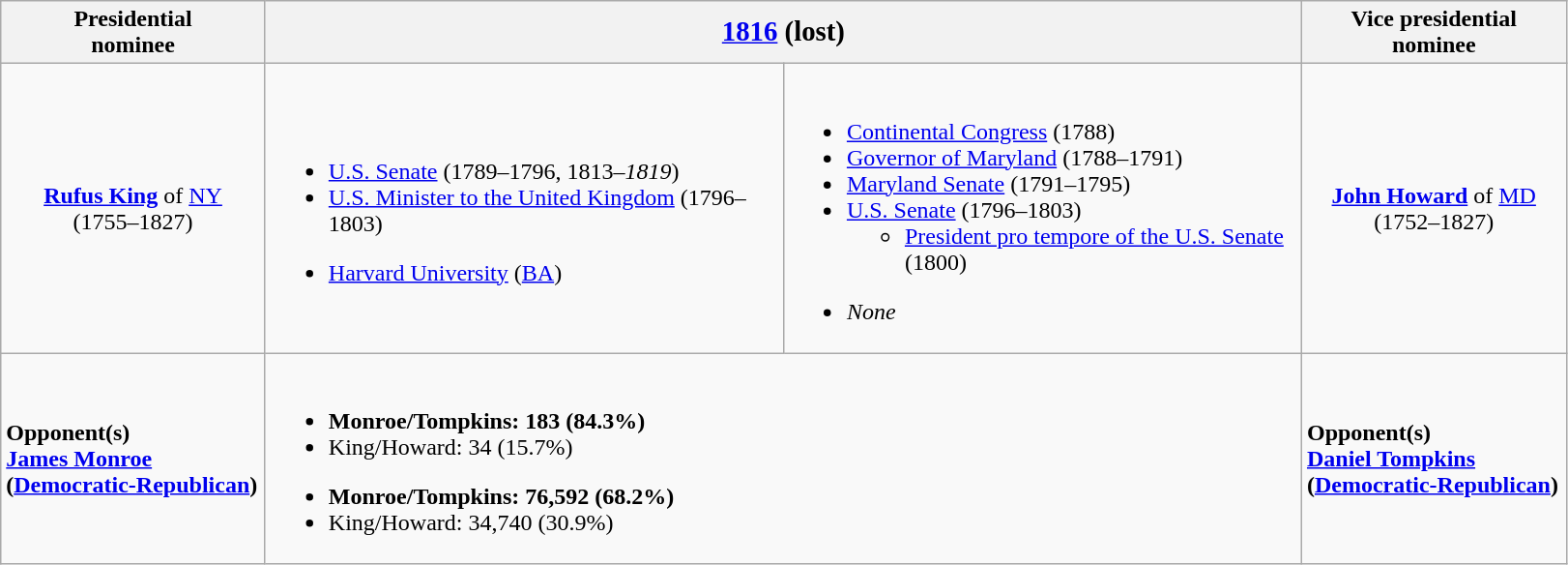<table class="wikitable">
<tr>
<th width=175>Presidential<br>nominee</th>
<th colspan=2><big><a href='#'>1816</a> (lost)</big></th>
<th width=175>Vice presidential<br>nominee</th>
</tr>
<tr>
<td style="text-align:center;"><strong><a href='#'>Rufus King</a></strong> of <a href='#'>NY</a><br>(1755–1827)<br></td>
<td width=350><br><ul><li><a href='#'>U.S. Senate</a> (1789–1796, 1813–<em>1819</em>)</li><li><a href='#'>U.S. Minister to the United Kingdom</a> (1796–1803)</li></ul><ul><li><a href='#'>Harvard University</a> (<a href='#'>BA</a>)</li></ul></td>
<td width=350><br><ul><li><a href='#'>Continental Congress</a> (1788)</li><li><a href='#'>Governor of Maryland</a> (1788–1791)</li><li><a href='#'>Maryland Senate</a> (1791–1795)</li><li><a href='#'>U.S. Senate</a> (1796–1803)<ul><li><a href='#'>President pro tempore of the U.S. Senate</a> (1800)</li></ul></li></ul><ul><li><em>None</em></li></ul></td>
<td style="text-align:center;"><strong><a href='#'>John Howard</a></strong> of <a href='#'>MD</a><br>(1752–1827)<br></td>
</tr>
<tr>
<td><strong>Opponent(s)</strong><br><strong><a href='#'>James Monroe</a> (<a href='#'>Democratic-Republican</a>)</strong></td>
<td colspan=2><br><ul><li><strong>Monroe/Tompkins: 183 (84.3%)</strong></li><li>King/Howard: 34 (15.7%)</li></ul><ul><li><strong>Monroe/Tompkins: 76,592 (68.2%)</strong></li><li>King/Howard: 34,740 (30.9%)</li></ul></td>
<td><strong>Opponent(s)</strong><br><strong><a href='#'>Daniel Tompkins</a> (<a href='#'>Democratic-Republican</a>)</strong></td>
</tr>
</table>
